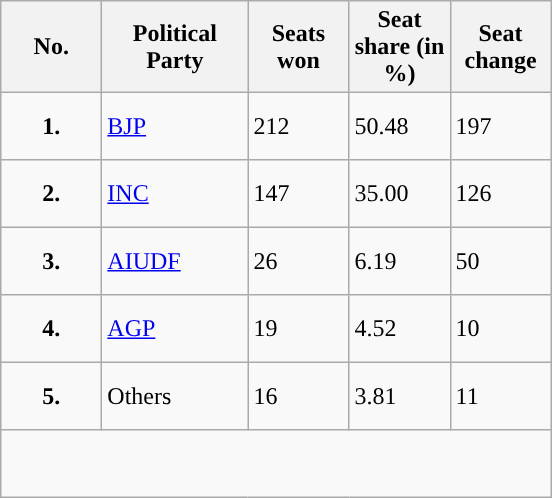<table class="wikitable">
<tr style="height: 50px;">
<th scope="col" style="width:60px;">No.<br></th>
<th scope="col" style="width:90px;">Political Party</th>
<th scope="col" style="width:60px;">Seats won</th>
<th scope="col" style="width:60px;">Seat share (in %)</th>
<th scope="col" style="width:60px;">Seat change</th>
</tr>
<tr style="height: 45px;">
<td ! style="text-align:center; background:"><strong>1.</strong></td>
<td><a href='#'>BJP</a></td>
<td>212</td>
<td>50.48</td>
<td>197</td>
</tr>
<tr style="height: 45px;">
<td ! style="text-align:center; background:"><strong>2.</strong></td>
<td><a href='#'>INC</a></td>
<td>147</td>
<td>35.00</td>
<td>126</td>
</tr>
<tr style="height: 45px;">
<td ! style="text-align:center; background:"><strong>3.</strong></td>
<td><a href='#'>AIUDF</a></td>
<td>26</td>
<td>6.19</td>
<td>50</td>
</tr>
<tr style="height: 45px;">
<td ! style="text-align:center; background:"><strong>4.</strong></td>
<td><a href='#'>AGP</a></td>
<td>19</td>
<td>4.52</td>
<td>10</td>
</tr>
<tr style="height: 45px;">
<td ! style="text-align:center; background:"><strong>5.</strong></td>
<td>Others</td>
<td>16</td>
<td>3.81</td>
<td>11</td>
</tr>
<tr style="height: 45px;">
</tr>
</table>
